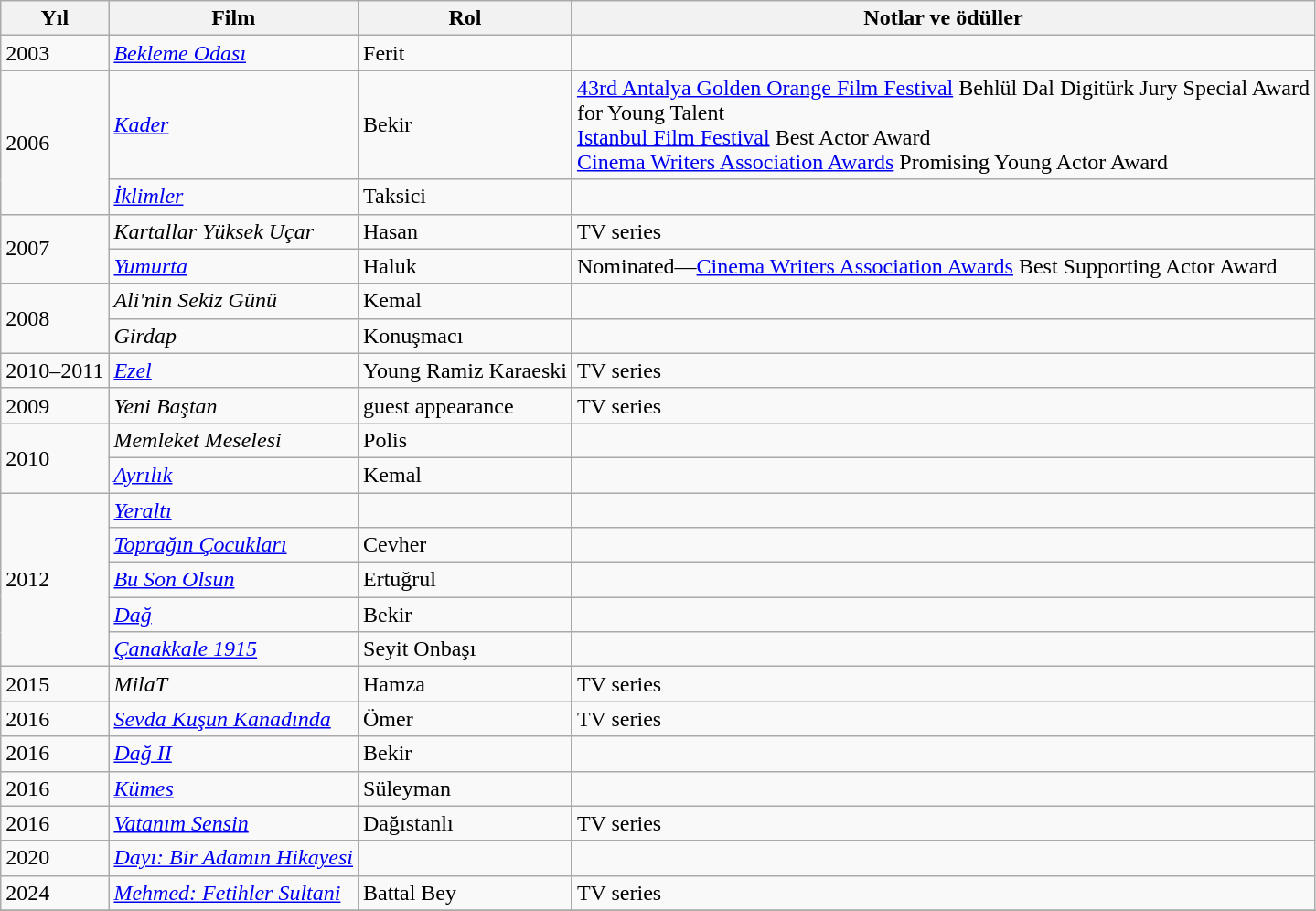<table class="wikitable">
<tr>
<th>Yıl</th>
<th>Film</th>
<th>Rol</th>
<th>Notlar ve ödüller</th>
</tr>
<tr>
<td>2003</td>
<td><em><a href='#'>Bekleme Odası</a></em></td>
<td>Ferit</td>
<td></td>
</tr>
<tr>
<td rowspan="2">2006</td>
<td><em><a href='#'>Kader</a></em></td>
<td>Bekir</td>
<td><a href='#'>43rd Antalya Golden Orange Film Festival</a> Behlül Dal Digitürk Jury Special Award<br>for Young Talent <br> <a href='#'>Istanbul Film Festival</a> Best Actor Award <br> <a href='#'>Cinema Writers Association Awards</a> Promising Young Actor Award</td>
</tr>
<tr>
<td><em><a href='#'>İklimler</a></em></td>
<td>Taksici</td>
<td></td>
</tr>
<tr>
<td rowspan="2">2007</td>
<td><em>Kartallar Yüksek Uçar</em></td>
<td>Hasan</td>
<td>TV series</td>
</tr>
<tr>
<td><em><a href='#'>Yumurta</a></em></td>
<td>Haluk</td>
<td>Nominated—<a href='#'>Cinema Writers Association Awards</a> Best Supporting Actor Award</td>
</tr>
<tr>
<td rowspan="2">2008</td>
<td><em>Ali'nin Sekiz Günü</em></td>
<td>Kemal</td>
<td></td>
</tr>
<tr>
<td><em>Girdap</em></td>
<td>Konuşmacı</td>
<td></td>
</tr>
<tr>
<td>2010–2011</td>
<td><em><a href='#'>Ezel</a></em></td>
<td>Young Ramiz Karaeski</td>
<td>TV series</td>
</tr>
<tr>
<td>2009</td>
<td><em>Yeni Baştan</em></td>
<td>guest appearance</td>
<td>TV series</td>
</tr>
<tr>
<td rowspan="2">2010</td>
<td><em>Memleket Meselesi</em></td>
<td>Polis</td>
<td></td>
</tr>
<tr>
<td><em><a href='#'>Ayrılık</a></em></td>
<td>Kemal</td>
<td></td>
</tr>
<tr>
<td rowspan="5">2012</td>
<td><em><a href='#'>Yeraltı</a></em></td>
<td></td>
<td></td>
</tr>
<tr>
<td><em><a href='#'>Toprağın Çocukları</a></em></td>
<td>Cevher</td>
<td></td>
</tr>
<tr>
<td><em><a href='#'>Bu Son Olsun</a></em></td>
<td>Ertuğrul</td>
<td></td>
</tr>
<tr>
<td><em><a href='#'>Dağ</a></em></td>
<td>Bekir</td>
<td></td>
</tr>
<tr>
<td><em><a href='#'>Çanakkale 1915</a></em></td>
<td>Seyit Onbaşı</td>
<td></td>
</tr>
<tr>
<td>2015</td>
<td><em>MilaT</em></td>
<td>Hamza</td>
<td>TV series</td>
</tr>
<tr>
<td>2016</td>
<td><em><a href='#'>Sevda Kuşun Kanadında</a></em></td>
<td>Ömer</td>
<td>TV series</td>
</tr>
<tr>
<td>2016</td>
<td><em><a href='#'>Dağ II</a></em></td>
<td>Bekir</td>
<td></td>
</tr>
<tr>
<td>2016</td>
<td><em><a href='#'>Kümes</a></em></td>
<td>Süleyman</td>
<td></td>
</tr>
<tr>
<td>2016</td>
<td><em><a href='#'>Vatanım Sensin</a></em></td>
<td>Dağıstanlı</td>
<td>TV series</td>
</tr>
<tr>
<td>2020</td>
<td><em><a href='#'>Dayı: Bir Adamın Hikayesi</a></em></td>
<td></td>
<td></td>
</tr>
<tr>
<td>2024</td>
<td><em><a href='#'>Mehmed: Fetihler Sultani</a></em></td>
<td>Battal Bey</td>
<td>TV series</td>
</tr>
<tr>
</tr>
</table>
